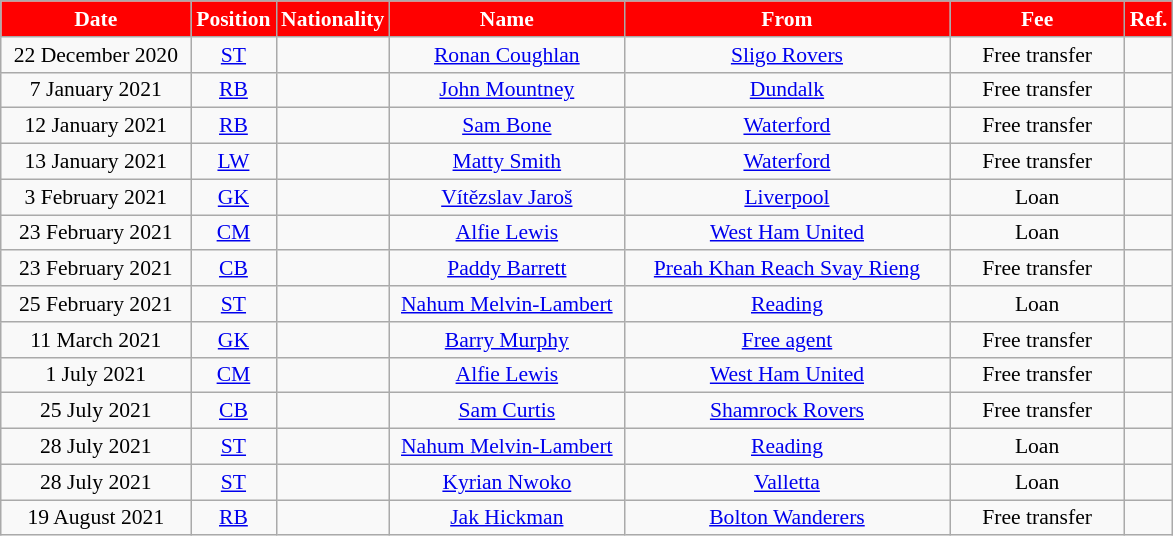<table class="wikitable"  style="text-align:center; font-size:90%; ">
<tr>
<th style="background:red; color:#FFFFFF; width:120px;">Date</th>
<th style="background:red; color:#FFFFFF; width:50px;">Position</th>
<th style="background:red; color:#FFFFFF; width:50px;">Nationality</th>
<th style="background:red; color:#FFFFFF; width:150px;">Name</th>
<th style="background:red; color:#FFFFFF; width:210px;">From</th>
<th style="background:red; color:#FFFFFF; width:110px;">Fee</th>
<th style="background:red; color:#FFFFFF; width:25px;">Ref.</th>
</tr>
<tr>
<td>22 December 2020</td>
<td><a href='#'>ST</a></td>
<td></td>
<td><a href='#'>Ronan Coughlan</a></td>
<td> <a href='#'>Sligo Rovers</a></td>
<td>Free transfer</td>
<td></td>
</tr>
<tr>
<td>7 January 2021</td>
<td><a href='#'>RB</a></td>
<td></td>
<td><a href='#'>John Mountney</a></td>
<td> <a href='#'>Dundalk</a></td>
<td>Free transfer</td>
<td></td>
</tr>
<tr>
<td>12 January 2021</td>
<td><a href='#'>RB</a></td>
<td></td>
<td><a href='#'>Sam Bone</a></td>
<td> <a href='#'>Waterford</a></td>
<td>Free transfer</td>
<td></td>
</tr>
<tr>
<td>13 January 2021</td>
<td><a href='#'>LW</a></td>
<td></td>
<td><a href='#'>Matty Smith</a></td>
<td> <a href='#'>Waterford</a></td>
<td>Free transfer</td>
<td></td>
</tr>
<tr>
<td>3 February 2021</td>
<td><a href='#'>GK</a></td>
<td></td>
<td><a href='#'>Vítězslav Jaroš</a></td>
<td> <a href='#'>Liverpool</a></td>
<td>Loan</td>
<td></td>
</tr>
<tr>
<td>23 February 2021</td>
<td><a href='#'>CM</a></td>
<td></td>
<td><a href='#'>Alfie Lewis</a></td>
<td> <a href='#'>West Ham United</a></td>
<td>Loan</td>
<td></td>
</tr>
<tr>
<td>23 February 2021</td>
<td><a href='#'>CB</a></td>
<td></td>
<td><a href='#'>Paddy Barrett</a></td>
<td> <a href='#'>Preah Khan Reach Svay Rieng</a></td>
<td>Free transfer</td>
<td></td>
</tr>
<tr>
<td>25 February 2021</td>
<td><a href='#'>ST</a></td>
<td></td>
<td><a href='#'>Nahum Melvin-Lambert</a></td>
<td> <a href='#'>Reading</a></td>
<td>Loan</td>
<td></td>
</tr>
<tr>
<td>11 March 2021</td>
<td><a href='#'>GK</a></td>
<td></td>
<td><a href='#'>Barry Murphy</a></td>
<td><a href='#'>Free agent</a></td>
<td>Free transfer</td>
<td></td>
</tr>
<tr>
<td>1 July 2021</td>
<td><a href='#'>CM</a></td>
<td></td>
<td><a href='#'>Alfie Lewis</a></td>
<td> <a href='#'>West Ham United</a></td>
<td>Free transfer</td>
<td></td>
</tr>
<tr>
<td>25 July 2021</td>
<td><a href='#'>CB</a></td>
<td></td>
<td><a href='#'>Sam Curtis</a></td>
<td> <a href='#'>Shamrock Rovers</a></td>
<td>Free transfer</td>
<td></td>
</tr>
<tr>
<td>28 July 2021</td>
<td><a href='#'>ST</a></td>
<td></td>
<td><a href='#'>Nahum Melvin-Lambert</a></td>
<td> <a href='#'>Reading</a></td>
<td>Loan</td>
<td></td>
</tr>
<tr>
<td>28 July 2021</td>
<td><a href='#'>ST</a></td>
<td></td>
<td><a href='#'>Kyrian Nwoko</a></td>
<td> <a href='#'>Valletta</a></td>
<td>Loan</td>
<td></td>
</tr>
<tr>
<td>19 August 2021</td>
<td><a href='#'>RB</a></td>
<td></td>
<td><a href='#'>Jak Hickman</a></td>
<td> <a href='#'>Bolton Wanderers</a></td>
<td>Free transfer</td>
<td></td>
</tr>
</table>
